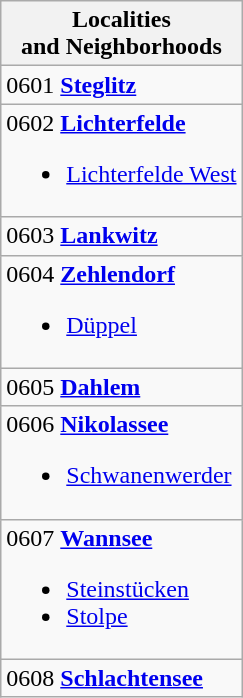<table class="wikitable zebra sortable toptextcells" style="text-align:right;">
<tr class="hintergrundfarbe5">
<th>Localities<br>and Neighborhoods</th>
</tr>
<tr>
<td align="left">0601 <strong><a href='#'>Steglitz</a></strong></td>
</tr>
<tr>
<td align="left">0602 <strong><a href='#'>Lichterfelde</a></strong><br><ul><li><a href='#'>Lichterfelde West</a></li></ul></td>
</tr>
<tr>
<td align="left">0603 <strong><a href='#'>Lankwitz</a></strong></td>
</tr>
<tr>
<td align="left">0604 <strong><a href='#'>Zehlendorf</a></strong><br><ul><li><a href='#'>Düppel</a></li></ul></td>
</tr>
<tr>
<td align="left">0605 <strong><a href='#'>Dahlem</a></strong></td>
</tr>
<tr>
<td align="left">0606 <strong><a href='#'>Nikolassee</a></strong><br><ul><li><a href='#'>Schwanenwerder</a></li></ul></td>
</tr>
<tr>
<td align="left">0607 <strong><a href='#'>Wannsee</a></strong><br><ul><li><a href='#'>Steinstücken</a></li><li><a href='#'>Stolpe</a></li></ul></td>
</tr>
<tr>
<td align="left">0608 <strong><a href='#'>Schlachtensee</a></strong></td>
</tr>
</table>
